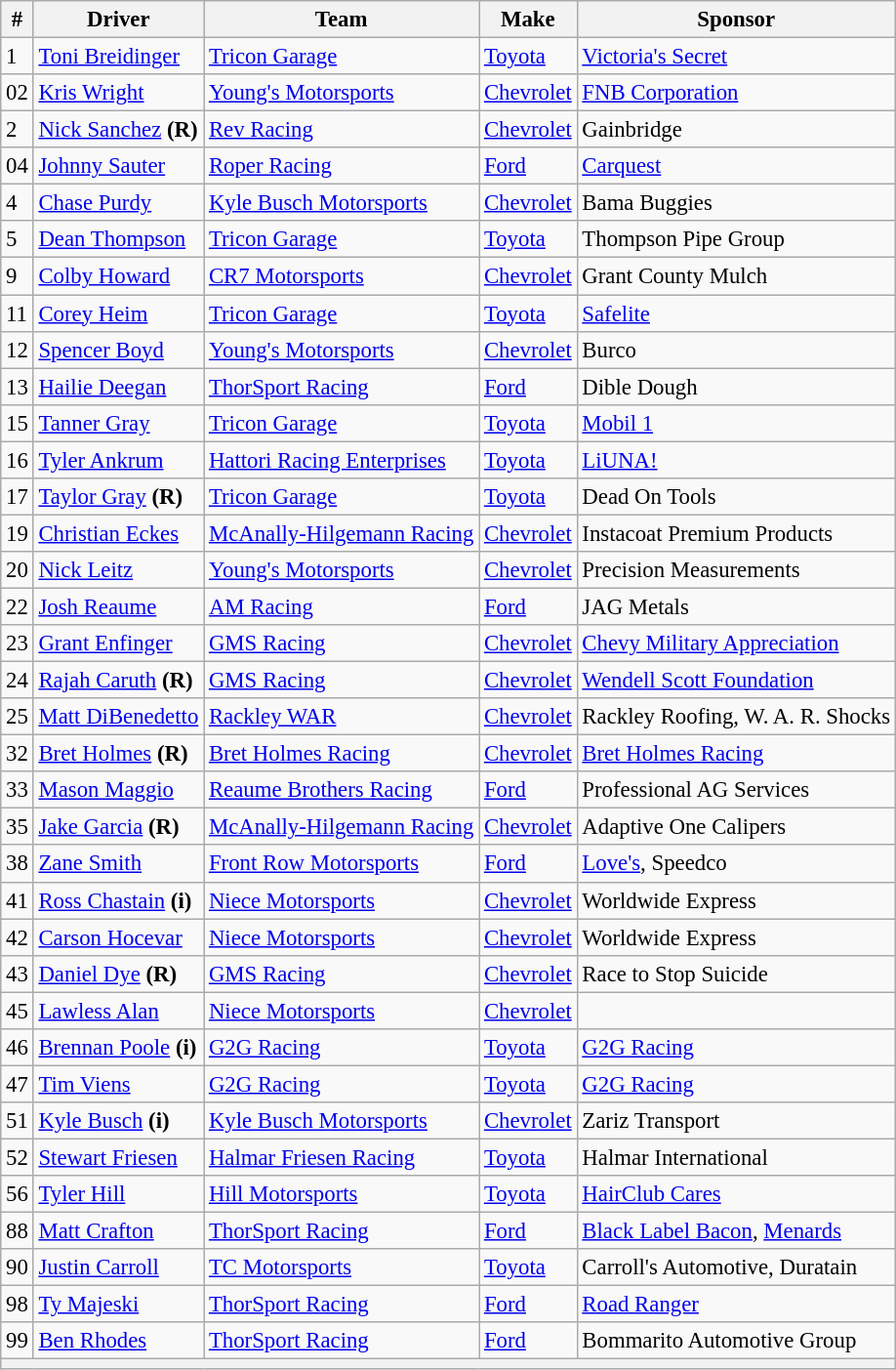<table class="wikitable" style="font-size: 95%;">
<tr>
<th>#</th>
<th>Driver</th>
<th>Team</th>
<th>Make</th>
<th>Sponsor</th>
</tr>
<tr>
<td>1</td>
<td><a href='#'>Toni Breidinger</a></td>
<td><a href='#'>Tricon Garage</a></td>
<td><a href='#'>Toyota</a></td>
<td><a href='#'>Victoria's Secret</a></td>
</tr>
<tr>
<td>02</td>
<td><a href='#'>Kris Wright</a></td>
<td><a href='#'>Young's Motorsports</a></td>
<td><a href='#'>Chevrolet</a></td>
<td><a href='#'>FNB Corporation</a></td>
</tr>
<tr>
<td>2</td>
<td><a href='#'>Nick Sanchez</a> <strong>(R)</strong></td>
<td><a href='#'>Rev Racing</a></td>
<td><a href='#'>Chevrolet</a></td>
<td>Gainbridge</td>
</tr>
<tr>
<td>04</td>
<td><a href='#'>Johnny Sauter</a></td>
<td><a href='#'>Roper Racing</a></td>
<td><a href='#'>Ford</a></td>
<td><a href='#'>Carquest</a></td>
</tr>
<tr>
<td>4</td>
<td><a href='#'>Chase Purdy</a></td>
<td><a href='#'>Kyle Busch Motorsports</a></td>
<td><a href='#'>Chevrolet</a></td>
<td>Bama Buggies</td>
</tr>
<tr>
<td>5</td>
<td><a href='#'>Dean Thompson</a></td>
<td><a href='#'>Tricon Garage</a></td>
<td><a href='#'>Toyota</a></td>
<td>Thompson Pipe Group</td>
</tr>
<tr>
<td>9</td>
<td><a href='#'>Colby Howard</a></td>
<td><a href='#'>CR7 Motorsports</a></td>
<td><a href='#'>Chevrolet</a></td>
<td>Grant County Mulch</td>
</tr>
<tr>
<td>11</td>
<td><a href='#'>Corey Heim</a></td>
<td><a href='#'>Tricon Garage</a></td>
<td><a href='#'>Toyota</a></td>
<td><a href='#'>Safelite</a></td>
</tr>
<tr>
<td>12</td>
<td><a href='#'>Spencer Boyd</a></td>
<td><a href='#'>Young's Motorsports</a></td>
<td><a href='#'>Chevrolet</a></td>
<td>Burco</td>
</tr>
<tr>
<td>13</td>
<td><a href='#'>Hailie Deegan</a></td>
<td><a href='#'>ThorSport Racing</a></td>
<td><a href='#'>Ford</a></td>
<td>Dible Dough</td>
</tr>
<tr>
<td>15</td>
<td><a href='#'>Tanner Gray</a></td>
<td><a href='#'>Tricon Garage</a></td>
<td><a href='#'>Toyota</a></td>
<td><a href='#'>Mobil 1</a></td>
</tr>
<tr>
<td>16</td>
<td><a href='#'>Tyler Ankrum</a></td>
<td><a href='#'>Hattori Racing Enterprises</a></td>
<td><a href='#'>Toyota</a></td>
<td><a href='#'>LiUNA!</a></td>
</tr>
<tr>
<td>17</td>
<td><a href='#'>Taylor Gray</a> <strong>(R)</strong></td>
<td><a href='#'>Tricon Garage</a></td>
<td><a href='#'>Toyota</a></td>
<td>Dead On Tools</td>
</tr>
<tr>
<td>19</td>
<td><a href='#'>Christian Eckes</a></td>
<td><a href='#'>McAnally-Hilgemann Racing</a></td>
<td><a href='#'>Chevrolet</a></td>
<td>Instacoat Premium Products</td>
</tr>
<tr>
<td>20</td>
<td><a href='#'>Nick Leitz</a></td>
<td><a href='#'>Young's Motorsports</a></td>
<td><a href='#'>Chevrolet</a></td>
<td>Precision Measurements</td>
</tr>
<tr>
<td>22</td>
<td><a href='#'>Josh Reaume</a></td>
<td><a href='#'>AM Racing</a></td>
<td><a href='#'>Ford</a></td>
<td>JAG Metals</td>
</tr>
<tr>
<td>23</td>
<td><a href='#'>Grant Enfinger</a></td>
<td><a href='#'>GMS Racing</a></td>
<td><a href='#'>Chevrolet</a></td>
<td><a href='#'>Chevy Military Appreciation</a></td>
</tr>
<tr>
<td>24</td>
<td><a href='#'>Rajah Caruth</a> <strong>(R)</strong></td>
<td><a href='#'>GMS Racing</a></td>
<td><a href='#'>Chevrolet</a></td>
<td><a href='#'>Wendell Scott Foundation</a></td>
</tr>
<tr>
<td>25</td>
<td nowrap><a href='#'>Matt DiBenedetto</a></td>
<td><a href='#'>Rackley WAR</a></td>
<td><a href='#'>Chevrolet</a></td>
<td nowrap>Rackley Roofing, W. A. R. Shocks</td>
</tr>
<tr>
<td>32</td>
<td><a href='#'>Bret Holmes</a> <strong>(R)</strong></td>
<td><a href='#'>Bret Holmes Racing</a></td>
<td><a href='#'>Chevrolet</a></td>
<td><a href='#'>Bret Holmes Racing</a></td>
</tr>
<tr>
<td>33</td>
<td><a href='#'>Mason Maggio</a></td>
<td><a href='#'>Reaume Brothers Racing</a></td>
<td><a href='#'>Ford</a></td>
<td>Professional AG Services</td>
</tr>
<tr>
<td>35</td>
<td><a href='#'>Jake Garcia</a> <strong>(R)</strong></td>
<td nowrap><a href='#'>McAnally-Hilgemann Racing</a></td>
<td><a href='#'>Chevrolet</a></td>
<td>Adaptive One Calipers</td>
</tr>
<tr>
<td>38</td>
<td><a href='#'>Zane Smith</a></td>
<td><a href='#'>Front Row Motorsports</a></td>
<td><a href='#'>Ford</a></td>
<td><a href='#'>Love's</a>, Speedco</td>
</tr>
<tr>
<td>41</td>
<td><a href='#'>Ross Chastain</a> <strong>(i)</strong></td>
<td><a href='#'>Niece Motorsports</a></td>
<td><a href='#'>Chevrolet</a></td>
<td>Worldwide Express</td>
</tr>
<tr>
<td>42</td>
<td><a href='#'>Carson Hocevar</a></td>
<td><a href='#'>Niece Motorsports</a></td>
<td><a href='#'>Chevrolet</a></td>
<td>Worldwide Express</td>
</tr>
<tr>
<td>43</td>
<td><a href='#'>Daniel Dye</a> <strong>(R)</strong></td>
<td><a href='#'>GMS Racing</a></td>
<td><a href='#'>Chevrolet</a></td>
<td>Race to Stop Suicide</td>
</tr>
<tr>
<td>45</td>
<td><a href='#'>Lawless Alan</a></td>
<td><a href='#'>Niece Motorsports</a></td>
<td><a href='#'>Chevrolet</a></td>
<td></td>
</tr>
<tr>
<td>46</td>
<td><a href='#'>Brennan Poole</a> <strong>(i)</strong></td>
<td><a href='#'>G2G Racing</a></td>
<td><a href='#'>Toyota</a></td>
<td><a href='#'>G2G Racing</a></td>
</tr>
<tr>
<td>47</td>
<td><a href='#'>Tim Viens</a></td>
<td><a href='#'>G2G Racing</a></td>
<td><a href='#'>Toyota</a></td>
<td><a href='#'>G2G Racing</a></td>
</tr>
<tr>
<td>51</td>
<td><a href='#'>Kyle Busch</a> <strong>(i)</strong></td>
<td><a href='#'>Kyle Busch Motorsports</a></td>
<td><a href='#'>Chevrolet</a></td>
<td>Zariz Transport</td>
</tr>
<tr>
<td>52</td>
<td><a href='#'>Stewart Friesen</a></td>
<td><a href='#'>Halmar Friesen Racing</a></td>
<td><a href='#'>Toyota</a></td>
<td>Halmar International</td>
</tr>
<tr>
<td>56</td>
<td><a href='#'>Tyler Hill</a></td>
<td><a href='#'>Hill Motorsports</a></td>
<td><a href='#'>Toyota</a></td>
<td><a href='#'>HairClub Cares</a></td>
</tr>
<tr>
<td>88</td>
<td><a href='#'>Matt Crafton</a></td>
<td><a href='#'>ThorSport Racing</a></td>
<td><a href='#'>Ford</a></td>
<td><a href='#'>Black Label Bacon</a>, <a href='#'>Menards</a></td>
</tr>
<tr>
<td>90</td>
<td><a href='#'>Justin Carroll</a></td>
<td><a href='#'>TC Motorsports</a></td>
<td><a href='#'>Toyota</a></td>
<td>Carroll's Automotive, Duratain</td>
</tr>
<tr>
<td>98</td>
<td><a href='#'>Ty Majeski</a></td>
<td><a href='#'>ThorSport Racing</a></td>
<td><a href='#'>Ford</a></td>
<td><a href='#'>Road Ranger</a></td>
</tr>
<tr>
<td>99</td>
<td><a href='#'>Ben Rhodes</a></td>
<td><a href='#'>ThorSport Racing</a></td>
<td><a href='#'>Ford</a></td>
<td>Bommarito Automotive Group</td>
</tr>
<tr>
<th colspan="5"></th>
</tr>
</table>
